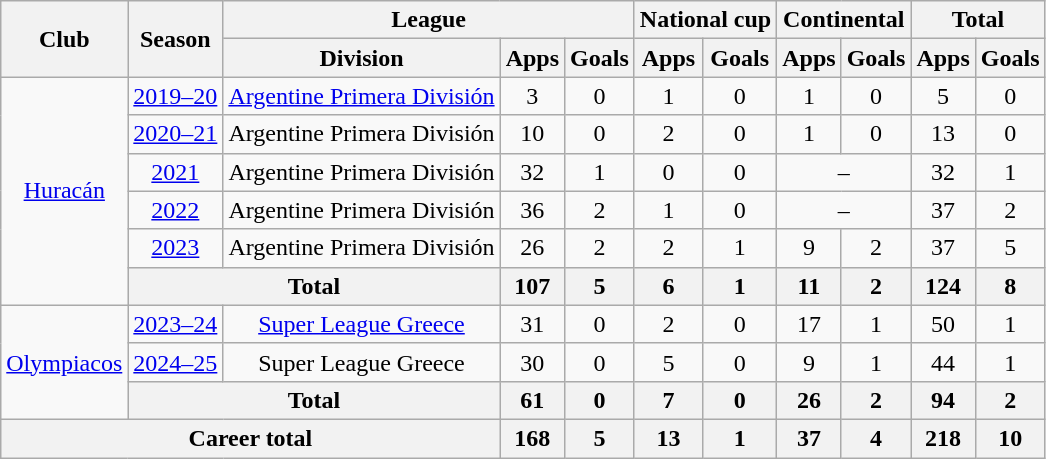<table class="wikitable" style="text-align:center">
<tr>
<th rowspan="2">Club</th>
<th rowspan="2">Season</th>
<th colspan="3">League</th>
<th colspan="2">National cup</th>
<th colspan="2">Continental</th>
<th colspan="2">Total</th>
</tr>
<tr>
<th>Division</th>
<th>Apps</th>
<th>Goals</th>
<th>Apps</th>
<th>Goals</th>
<th>Apps</th>
<th>Goals</th>
<th>Apps</th>
<th>Goals</th>
</tr>
<tr>
<td rowspan="6"><a href='#'>Huracán</a></td>
<td><a href='#'>2019–20</a></td>
<td><a href='#'>Argentine Primera División</a></td>
<td>3</td>
<td>0</td>
<td>1</td>
<td>0</td>
<td>1</td>
<td>0</td>
<td>5</td>
<td>0</td>
</tr>
<tr>
<td><a href='#'>2020–21</a></td>
<td>Argentine Primera División</td>
<td>10</td>
<td>0</td>
<td>2</td>
<td>0</td>
<td>1</td>
<td>0</td>
<td>13</td>
<td>0</td>
</tr>
<tr>
<td><a href='#'>2021</a></td>
<td>Argentine Primera División</td>
<td>32</td>
<td>1</td>
<td>0</td>
<td>0</td>
<td colspan="2">–</td>
<td>32</td>
<td>1</td>
</tr>
<tr>
<td><a href='#'>2022</a></td>
<td>Argentine Primera División</td>
<td>36</td>
<td>2</td>
<td>1</td>
<td>0</td>
<td colspan="2">–</td>
<td>37</td>
<td>2</td>
</tr>
<tr>
<td><a href='#'>2023</a></td>
<td>Argentine Primera División</td>
<td>26</td>
<td>2</td>
<td>2</td>
<td>1</td>
<td>9</td>
<td>2</td>
<td>37</td>
<td>5</td>
</tr>
<tr>
<th colspan="2">Total</th>
<th>107</th>
<th>5</th>
<th>6</th>
<th>1</th>
<th>11</th>
<th>2</th>
<th>124</th>
<th>8</th>
</tr>
<tr>
<td rowspan="3"><a href='#'>Olympiacos</a></td>
<td><a href='#'>2023–24</a></td>
<td><a href='#'>Super League Greece</a></td>
<td>31</td>
<td>0</td>
<td>2</td>
<td>0</td>
<td>17</td>
<td>1</td>
<td>50</td>
<td>1</td>
</tr>
<tr>
<td><a href='#'>2024–25</a></td>
<td>Super League Greece</td>
<td>30</td>
<td>0</td>
<td>5</td>
<td>0</td>
<td>9</td>
<td>1</td>
<td>44</td>
<td>1</td>
</tr>
<tr>
<th colspan="2">Total</th>
<th>61</th>
<th>0</th>
<th>7</th>
<th>0</th>
<th>26</th>
<th>2</th>
<th>94</th>
<th>2</th>
</tr>
<tr>
<th colspan="3">Career total</th>
<th>168</th>
<th>5</th>
<th>13</th>
<th>1</th>
<th>37</th>
<th>4</th>
<th>218</th>
<th>10</th>
</tr>
</table>
